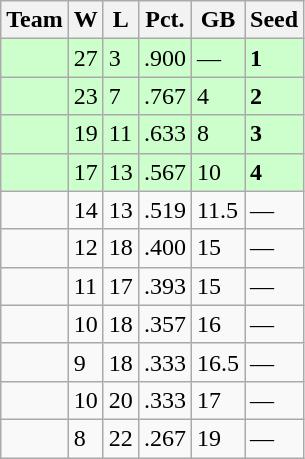<table class=wikitable>
<tr>
<th>Team</th>
<th>W</th>
<th>L</th>
<th>Pct.</th>
<th>GB</th>
<th>Seed</th>
</tr>
<tr bgcolor=ccffcc>
<td></td>
<td>27</td>
<td>3</td>
<td>.900</td>
<td>—</td>
<td><strong>1</strong></td>
</tr>
<tr bgcolor=ccffcc>
<td></td>
<td>23</td>
<td>7</td>
<td>.767</td>
<td>4</td>
<td><strong>2</strong></td>
</tr>
<tr bgcolor=ccffcc>
<td></td>
<td>19</td>
<td>11</td>
<td>.633</td>
<td>8</td>
<td><strong>3</strong></td>
</tr>
<tr bgcolor=ccffcc>
<td></td>
<td>17</td>
<td>13</td>
<td>.567</td>
<td>10</td>
<td><strong>4</strong></td>
</tr>
<tr>
<td></td>
<td>14</td>
<td>13</td>
<td>.519</td>
<td>11.5</td>
<td>—</td>
</tr>
<tr>
<td></td>
<td>12</td>
<td>18</td>
<td>.400</td>
<td>15</td>
<td>—</td>
</tr>
<tr>
<td></td>
<td>11</td>
<td>17</td>
<td>.393</td>
<td>15</td>
<td>—</td>
</tr>
<tr>
<td></td>
<td>10</td>
<td>18</td>
<td>.357</td>
<td>16</td>
<td>—</td>
</tr>
<tr>
<td></td>
<td>9</td>
<td>18</td>
<td>.333</td>
<td>16.5</td>
<td>—</td>
</tr>
<tr>
<td></td>
<td>10</td>
<td>20</td>
<td>.333</td>
<td>17</td>
<td>—</td>
</tr>
<tr>
<td></td>
<td>8</td>
<td>22</td>
<td>.267</td>
<td>19</td>
<td>—</td>
</tr>
</table>
